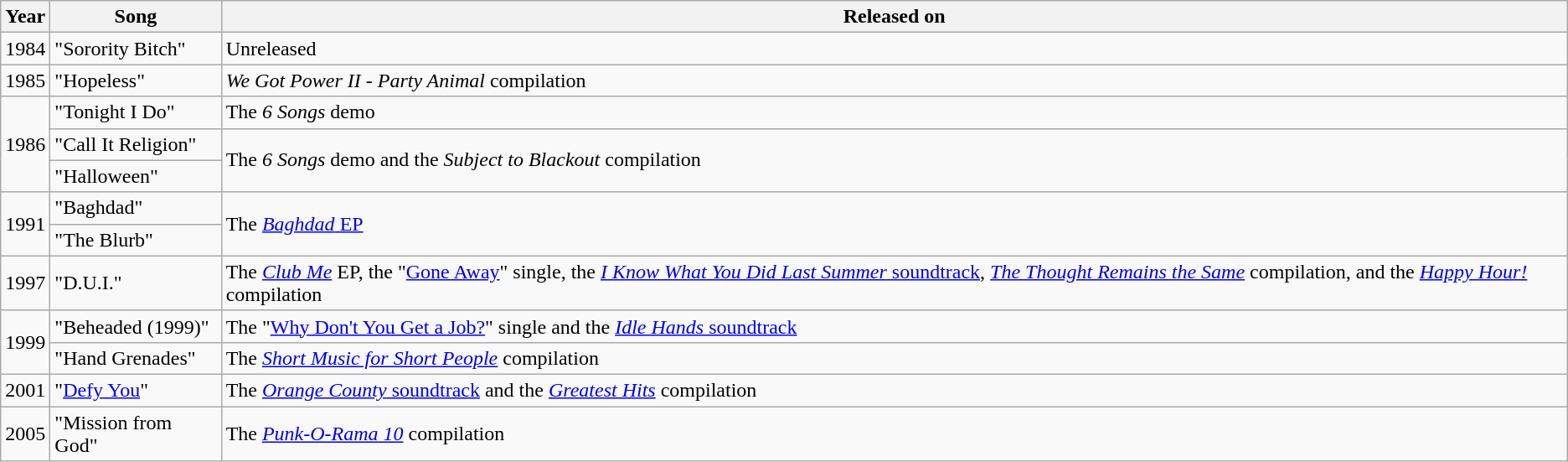<table class="wikitable">
<tr>
<th>Year</th>
<th>Song</th>
<th>Released on</th>
</tr>
<tr>
<td>1984</td>
<td>"Sorority Bitch"</td>
<td>Unreleased</td>
</tr>
<tr>
<td>1985</td>
<td>"Hopeless"</td>
<td><em>We Got Power II - Party Animal</em> compilation</td>
</tr>
<tr>
<td rowspan="3">1986</td>
<td>"Tonight I Do"</td>
<td>The <em>6 Songs</em> demo</td>
</tr>
<tr>
<td>"Call It Religion"</td>
<td rowspan="2">The <em>6 Songs</em> demo and the <em>Subject to Blackout</em> compilation</td>
</tr>
<tr>
<td>"Halloween"</td>
</tr>
<tr>
<td rowspan="2">1991</td>
<td>"Baghdad"</td>
<td rowspan="2">The <a href='#'><em>Baghdad</em> EP</a></td>
</tr>
<tr>
<td>"The Blurb"</td>
</tr>
<tr>
<td>1997</td>
<td>"D.U.I."</td>
<td>The <em><a href='#'>Club Me</a></em> EP, the "<a href='#'>Gone Away</a>" single, the <a href='#'><em>I Know What You Did Last Summer</em> soundtrack</a>, <em><a href='#'>The Thought Remains the Same</a></em> compilation, and the <em><a href='#'>Happy Hour!</a></em> compilation</td>
</tr>
<tr>
<td rowspan="2">1999</td>
<td>"Beheaded (1999)"</td>
<td>The "<a href='#'>Why Don't You Get a Job?</a>" single and the <a href='#'><em>Idle Hands</em> soundtrack</a></td>
</tr>
<tr>
<td>"Hand Grenades"</td>
<td>The <em><a href='#'>Short Music for Short People</a></em> compilation</td>
</tr>
<tr>
<td>2001</td>
<td>"<a href='#'>Defy You</a>"</td>
<td>The <a href='#'><em>Orange County</em> soundtrack</a> and the <em><a href='#'>Greatest Hits</a></em> compilation</td>
</tr>
<tr>
<td>2005</td>
<td>"Mission from God"</td>
<td>The <em><a href='#'>Punk-O-Rama 10</a></em> compilation</td>
</tr>
</table>
